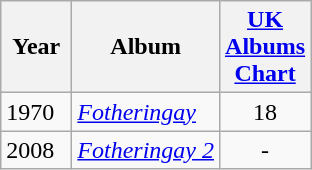<table class="wikitable">
<tr>
<th width="40">Year</th>
<th>Album</th>
<th width="40"><a href='#'>UK Albums Chart</a></th>
</tr>
<tr>
<td>1970</td>
<td><em><a href='#'>Fotheringay</a></em></td>
<td align="center">18</td>
</tr>
<tr>
<td>2008</td>
<td><em><a href='#'>Fotheringay 2</a></em></td>
<td align="center">-</td>
</tr>
</table>
